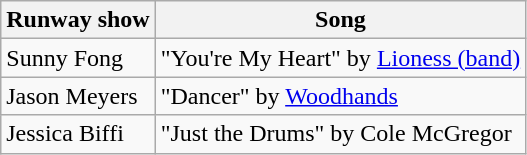<table class="wikitable">
<tr>
<th>Runway show</th>
<th>Song</th>
</tr>
<tr>
<td>Sunny Fong</td>
<td>"You're My Heart" by <a href='#'>Lioness (band)</a></td>
</tr>
<tr>
<td>Jason Meyers</td>
<td>"Dancer" by <a href='#'>Woodhands</a></td>
</tr>
<tr>
<td>Jessica Biffi</td>
<td>"Just the Drums" by Cole McGregor</td>
</tr>
</table>
